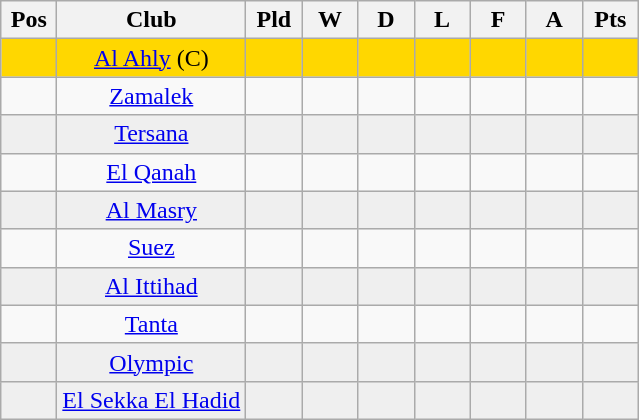<table class="wikitable sortable" bgcolor="#f7f8ff">
<tr>
<th width=30>Pos</th>
<th>Club</th>
<th width=30>Pld</th>
<th width=30>W</th>
<th width=30>D</th>
<th width=30>L</th>
<th width=30>F</th>
<th width=30>A</th>
<th width=30>Pts</th>
</tr>
<tr bgcolor="gold" align="center">
<td></td>
<td><a href='#'>Al Ahly</a> (C)</td>
<td></td>
<td></td>
<td></td>
<td></td>
<td></td>
<td></td>
<td></td>
</tr>
<tr align="center">
<td></td>
<td><a href='#'>Zamalek</a></td>
<td></td>
<td></td>
<td></td>
<td></td>
<td></td>
<td></td>
<td></td>
</tr>
<tr bgcolor="#EFEFEF" align="center">
<td></td>
<td><a href='#'>Tersana</a></td>
<td></td>
<td></td>
<td></td>
<td></td>
<td></td>
<td></td>
<td></td>
</tr>
<tr align="center">
<td></td>
<td><a href='#'>El Qanah</a></td>
<td></td>
<td></td>
<td></td>
<td></td>
<td></td>
<td></td>
<td></td>
</tr>
<tr bgcolor="#EFEFEF" align="center">
<td></td>
<td><a href='#'>Al Masry</a></td>
<td></td>
<td></td>
<td></td>
<td></td>
<td></td>
<td></td>
<td></td>
</tr>
<tr align="center">
<td></td>
<td><a href='#'>Suez</a></td>
<td></td>
<td></td>
<td></td>
<td></td>
<td></td>
<td></td>
<td></td>
</tr>
<tr bgcolor="#EFEFEF" align="center">
<td></td>
<td><a href='#'>Al Ittihad</a></td>
<td></td>
<td></td>
<td></td>
<td></td>
<td></td>
<td></td>
<td></td>
</tr>
<tr align="center">
<td></td>
<td><a href='#'>Tanta</a></td>
<td></td>
<td></td>
<td></td>
<td></td>
<td></td>
<td></td>
<td></td>
</tr>
<tr bgcolor="#EFEFEF" align="center">
<td></td>
<td><a href='#'>Olympic</a></td>
<td></td>
<td></td>
<td></td>
<td></td>
<td></td>
<td></td>
<td></td>
</tr>
<tr bgcolor="#EFEFEF" align="center">
<td></td>
<td><a href='#'>El Sekka El Hadid</a></td>
<td></td>
<td></td>
<td></td>
<td></td>
<td></td>
<td></td>
<td></td>
</tr>
</table>
